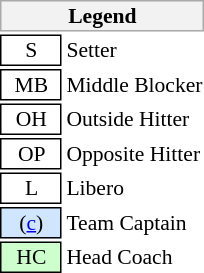<table class="toccolours" style="float: right; font-size: 90%; white-space: nowrap; valign: middle">
<tr>
<th colspan="6" style="background-color: #F2F2F2; border: 1px solid #AAAAAA;">Legend</th>
</tr>
<tr>
<td style="border: 1px solid black;" align=center>  S  </td>
<td>Setter</td>
</tr>
<tr>
<td style="border: 1px solid black;" align=center>  MB  </td>
<td>Middle Blocker</td>
</tr>
<tr>
<td style="border: 1px solid black;" align=center>  OH  </td>
<td>Outside Hitter</td>
</tr>
<tr>
<td style="border: 1px solid black;" align=center>  OP  </td>
<td>Opposite Hitter</td>
</tr>
<tr>
<td style="border: 1px solid black;" align=center>  L  </td>
<td>Libero</td>
</tr>
<tr>
<td style="background: #D0E6FF; border: 1px solid black" align=center> (<a href='#'>c</a>) </td>
<td>Team Captain</td>
</tr>
<tr>
<td style="background: #ccffcc; border: 1px solid black" align=center> HC </td>
<td>Head Coach</td>
</tr>
<tr>
</tr>
</table>
